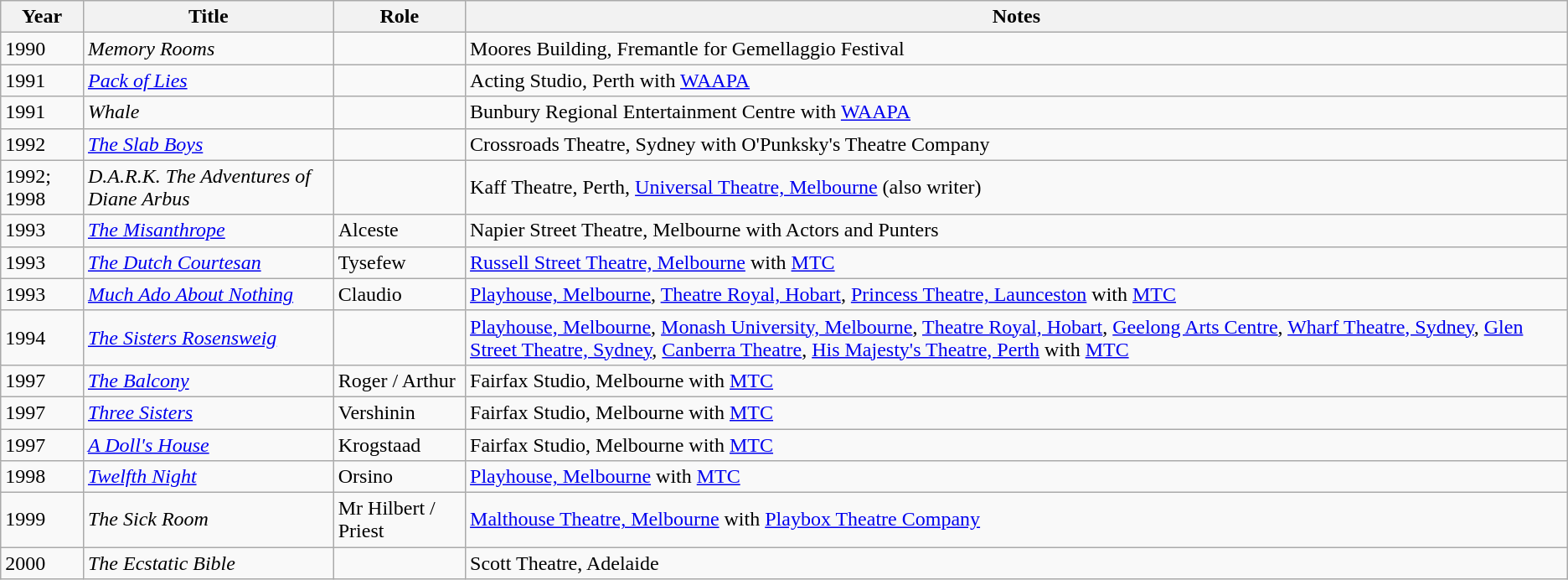<table class="wikitable">
<tr>
<th>Year</th>
<th>Title</th>
<th>Role</th>
<th>Notes</th>
</tr>
<tr>
<td>1990</td>
<td><em>Memory Rooms</em></td>
<td></td>
<td>Moores Building, Fremantle for Gemellaggio Festival</td>
</tr>
<tr>
<td>1991</td>
<td><em><a href='#'>Pack of Lies</a></em></td>
<td></td>
<td>Acting Studio, Perth with <a href='#'>WAAPA</a></td>
</tr>
<tr>
<td>1991</td>
<td><em>Whale</em></td>
<td></td>
<td>Bunbury Regional Entertainment Centre with <a href='#'>WAAPA</a></td>
</tr>
<tr>
<td>1992</td>
<td><em><a href='#'>The Slab Boys</a></em></td>
<td></td>
<td>Crossroads Theatre, Sydney with O'Punksky's Theatre Company</td>
</tr>
<tr>
<td>1992; 1998</td>
<td><em>D.A.R.K. The Adventures of Diane Arbus</em></td>
<td></td>
<td>Kaff Theatre, Perth, <a href='#'>Universal Theatre, Melbourne</a> (also writer)</td>
</tr>
<tr>
<td>1993</td>
<td><em><a href='#'>The Misanthrope</a></em></td>
<td>Alceste</td>
<td>Napier Street Theatre, Melbourne with Actors and Punters</td>
</tr>
<tr>
<td>1993</td>
<td><em><a href='#'>The Dutch Courtesan</a></em></td>
<td>Tysefew</td>
<td><a href='#'>Russell Street Theatre, Melbourne</a> with <a href='#'>MTC</a></td>
</tr>
<tr>
<td>1993</td>
<td><em><a href='#'>Much Ado About Nothing</a></em></td>
<td>Claudio</td>
<td><a href='#'>Playhouse, Melbourne</a>, <a href='#'>Theatre Royal, Hobart</a>, <a href='#'>Princess Theatre, Launceston</a> with <a href='#'>MTC</a></td>
</tr>
<tr>
<td>1994</td>
<td><em><a href='#'>The Sisters Rosensweig</a></em></td>
<td></td>
<td><a href='#'>Playhouse, Melbourne</a>, <a href='#'>Monash University, Melbourne</a>, <a href='#'>Theatre Royal, Hobart</a>, <a href='#'>Geelong Arts Centre</a>, <a href='#'>Wharf Theatre, Sydney</a>, <a href='#'>Glen Street Theatre, Sydney</a>, <a href='#'>Canberra Theatre</a>, <a href='#'>His Majesty's Theatre, Perth</a> with <a href='#'>MTC</a></td>
</tr>
<tr>
<td>1997</td>
<td><em><a href='#'>The Balcony</a></em></td>
<td>Roger / Arthur</td>
<td>Fairfax Studio, Melbourne with <a href='#'>MTC</a></td>
</tr>
<tr>
<td>1997</td>
<td><em><a href='#'>Three Sisters</a></em></td>
<td>Vershinin</td>
<td>Fairfax Studio, Melbourne with <a href='#'>MTC</a></td>
</tr>
<tr>
<td>1997</td>
<td><em><a href='#'>A Doll's House</a></em></td>
<td>Krogstaad</td>
<td>Fairfax Studio, Melbourne with <a href='#'>MTC</a></td>
</tr>
<tr>
<td>1998</td>
<td><em><a href='#'>Twelfth Night</a></em></td>
<td>Orsino</td>
<td><a href='#'>Playhouse, Melbourne</a> with <a href='#'>MTC</a></td>
</tr>
<tr>
<td>1999</td>
<td><em>The Sick Room</em></td>
<td>Mr Hilbert / Priest</td>
<td><a href='#'>Malthouse Theatre, Melbourne</a> with <a href='#'>Playbox Theatre Company</a></td>
</tr>
<tr>
<td>2000</td>
<td><em>The Ecstatic Bible</em></td>
<td></td>
<td>Scott Theatre, Adelaide</td>
</tr>
</table>
